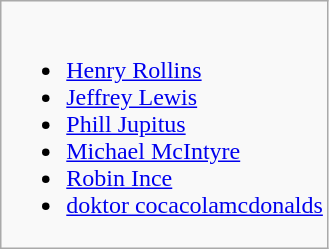<table class="wikitable">
<tr>
<td><br><ul><li><a href='#'>Henry Rollins</a></li><li><a href='#'>Jeffrey Lewis</a></li><li><a href='#'>Phill Jupitus</a></li><li><a href='#'>Michael McIntyre</a></li><li><a href='#'>Robin Ince</a></li><li><a href='#'>doktor cocacolamcdonalds</a></li></ul></td>
</tr>
</table>
